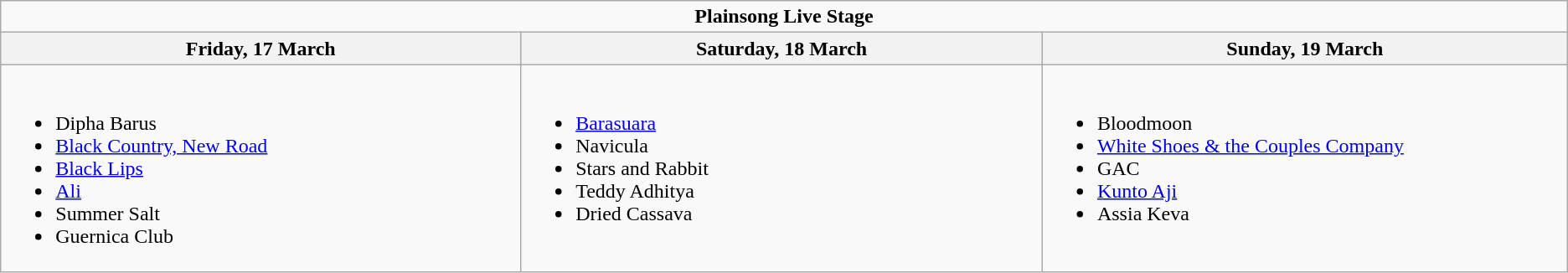<table class="wikitable">
<tr>
<td colspan="4" align="center"><strong>Plainsong Live Stage</strong></td>
</tr>
<tr>
<th width="500">Friday, 17 March</th>
<th width="500">Saturday, 18 March</th>
<th width="500">Sunday, 19 March</th>
</tr>
<tr valign="top">
<td><br><ul><li>Dipha Barus</li><li><a href='#'>Black Country, New Road</a></li><li><a href='#'>Black Lips</a></li><li><a href='#'>Ali</a></li><li>Summer Salt</li><li>Guernica Club</li></ul></td>
<td><br><ul><li><a href='#'>Barasuara</a></li><li>Navicula</li><li>Stars and Rabbit</li><li>Teddy Adhitya</li><li>Dried Cassava</li></ul></td>
<td><br><ul><li>Bloodmoon</li><li><a href='#'>White Shoes & the Couples Company</a></li><li>GAC</li><li><a href='#'>Kunto Aji</a></li><li>Assia Keva</li></ul></td>
</tr>
</table>
